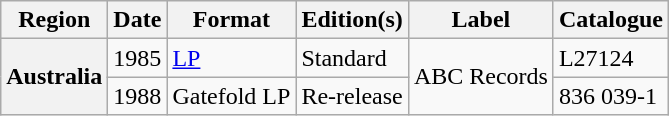<table class="wikitable plainrowheaders">
<tr>
<th scope="col">Region</th>
<th scope="col">Date</th>
<th scope="col">Format</th>
<th scope="col">Edition(s)</th>
<th scope="col">Label</th>
<th scope="col">Catalogue</th>
</tr>
<tr>
<th scope="row" rowspan="2">Australia</th>
<td>1985</td>
<td><a href='#'>LP</a></td>
<td>Standard</td>
<td rowspan="2">ABC Records</td>
<td>L27124</td>
</tr>
<tr>
<td>1988</td>
<td>Gatefold LP</td>
<td>Re-release</td>
<td>836 039-1</td>
</tr>
</table>
